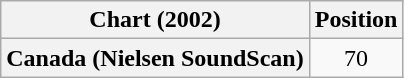<table class="wikitable plainrowheaders" style="text-align:center">
<tr>
<th scope="col">Chart (2002)</th>
<th scope="col">Position</th>
</tr>
<tr>
<th scope="row">Canada (Nielsen SoundScan)</th>
<td>70</td>
</tr>
</table>
